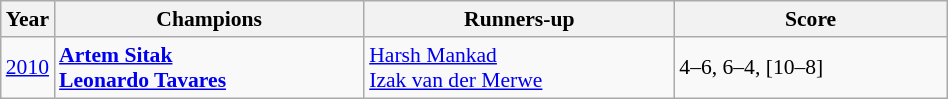<table class="wikitable" style="font-size:90%">
<tr>
<th>Year</th>
<th width="200">Champions</th>
<th width="200">Runners-up</th>
<th width="175">Score</th>
</tr>
<tr>
<td><a href='#'>2010</a></td>
<td> <strong><a href='#'>Artem Sitak</a></strong><br> <strong><a href='#'>Leonardo Tavares</a></strong></td>
<td> <a href='#'>Harsh Mankad</a><br> <a href='#'>Izak van der Merwe</a></td>
<td>4–6, 6–4, [10–8]</td>
</tr>
</table>
